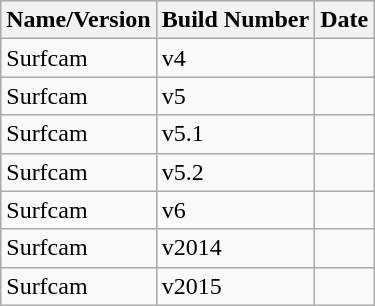<table class="wikitable">
<tr>
<th scope="col">Name/Version</th>
<th scope="col">Build Number</th>
<th scope="col">Date</th>
</tr>
<tr>
<td>Surfcam</td>
<td>v4</td>
<td></td>
</tr>
<tr>
<td>Surfcam</td>
<td>v5</td>
<td></td>
</tr>
<tr>
<td>Surfcam</td>
<td>v5.1</td>
<td></td>
</tr>
<tr>
<td>Surfcam</td>
<td>v5.2</td>
<td></td>
</tr>
<tr>
<td>Surfcam</td>
<td>v6</td>
<td></td>
</tr>
<tr>
<td>Surfcam</td>
<td>v2014</td>
<td></td>
</tr>
<tr>
<td>Surfcam</td>
<td>v2015</td>
<td></td>
</tr>
</table>
